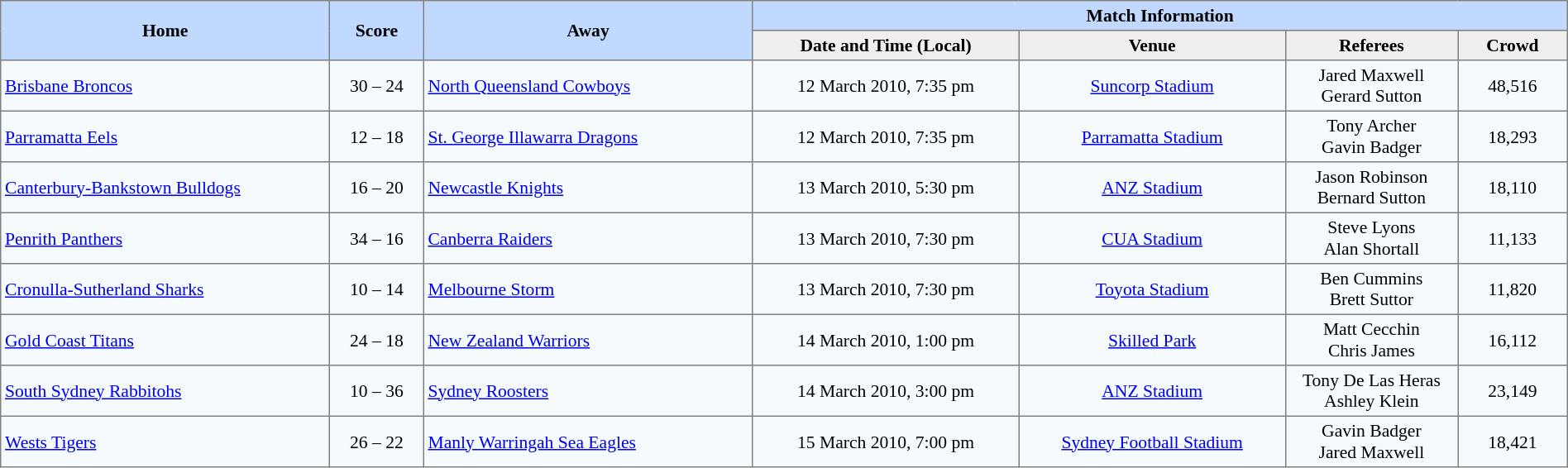<table border="1" cellpadding="3" cellspacing="0" style="border-collapse:collapse; font-size:90%; width:100%">
<tr style="background:#c1d8ff;">
<th rowspan="2" style="width:21%;">Home</th>
<th rowspan="2" style="width:6%;">Score</th>
<th rowspan="2" style="width:21%;">Away</th>
<th colspan=6>Match Information</th>
</tr>
<tr style="background:#efefef;">
<th width=17%>Date and Time (Local)</th>
<th width=17%>Venue</th>
<th width=11%>Referees</th>
<th width=7%>Crowd</th>
</tr>
<tr style="text-align:center; background:#f5faff;">
<td align=left> <a href='#'>Brisbane Broncos</a></td>
<td>30 – 24</td>
<td align=left> <a href='#'>North Queensland Cowboys</a></td>
<td>12 March 2010, 7:35 pm</td>
<td><a href='#'>Suncorp Stadium</a></td>
<td>Jared Maxwell<br>Gerard Sutton</td>
<td>48,516</td>
</tr>
<tr style="text-align:center; background:#f5faff;">
<td align=left> <a href='#'>Parramatta Eels</a></td>
<td>12 – 18</td>
<td align=left> <a href='#'>St. George Illawarra Dragons</a></td>
<td>12 March 2010, 7:35 pm</td>
<td><a href='#'>Parramatta Stadium</a></td>
<td>Tony Archer<br>Gavin Badger</td>
<td>18,293</td>
</tr>
<tr style="text-align:center; background:#f5faff;">
<td align=left> <a href='#'>Canterbury-Bankstown Bulldogs</a></td>
<td>16 – 20</td>
<td align=left> <a href='#'>Newcastle Knights</a></td>
<td>13 March 2010, 5:30 pm</td>
<td><a href='#'>ANZ Stadium</a></td>
<td>Jason Robinson<br>Bernard Sutton</td>
<td>18,110</td>
</tr>
<tr style="text-align:center; background:#f5faff;">
<td align=left> <a href='#'>Penrith Panthers</a></td>
<td>34 – 16</td>
<td align=left> <a href='#'>Canberra Raiders</a></td>
<td>13 March 2010, 7:30 pm</td>
<td><a href='#'>CUA Stadium</a></td>
<td>Steve Lyons<br>Alan Shortall</td>
<td>11,133</td>
</tr>
<tr style="text-align:center; background:#f5faff;">
<td align=left> <a href='#'>Cronulla-Sutherland Sharks</a></td>
<td>10 – 14</td>
<td align=left> <a href='#'>Melbourne Storm</a></td>
<td>13 March 2010, 7:30 pm</td>
<td><a href='#'>Toyota Stadium</a></td>
<td>Ben Cummins<br>Brett Suttor</td>
<td>11,820</td>
</tr>
<tr style="text-align:center; background:#f5faff;">
<td align=left> <a href='#'>Gold Coast Titans</a></td>
<td>24 – 18</td>
<td align=left> <a href='#'>New Zealand Warriors</a></td>
<td>14 March 2010, 1:00 pm</td>
<td><a href='#'>Skilled Park</a></td>
<td>Matt Cecchin<br>Chris James</td>
<td>16,112</td>
</tr>
<tr style="text-align:center; background:#f5faff;">
<td align=left> <a href='#'>South Sydney Rabbitohs</a></td>
<td>10 – 36</td>
<td align=left> <a href='#'>Sydney Roosters</a></td>
<td>14 March 2010, 3:00 pm</td>
<td><a href='#'>ANZ Stadium</a></td>
<td>Tony De Las Heras<br>Ashley Klein</td>
<td>23,149</td>
</tr>
<tr style="text-align:center; background:#f5faff;">
<td align=left> <a href='#'>Wests Tigers</a></td>
<td>26 – 22</td>
<td align=left> <a href='#'>Manly Warringah Sea Eagles</a></td>
<td>15 March 2010, 7:00 pm</td>
<td><a href='#'>Sydney Football Stadium</a></td>
<td>Gavin Badger<br>Jared Maxwell</td>
<td>18,421</td>
</tr>
</table>
